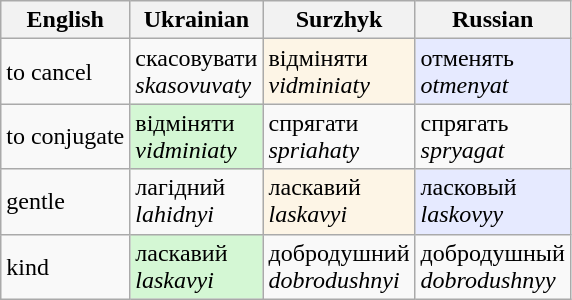<table class="wikitable">
<tr>
<th>English</th>
<th>Ukrainian</th>
<th>Surzhyk</th>
<th>Russian</th>
</tr>
<tr>
<td>to cancel</td>
<td>скасовувати<br><em>skasovuvaty</em></td>
<td style="background:#FDF5E6">відміняти<br><em>vidminiaty</em></td>
<td style="background:#E6EAFF">отменять<br><em>otmenyat</em></td>
</tr>
<tr>
<td>to conjugate</td>
<td style="background:#D4F7D4">відміняти<br><em>vidminiaty</em></td>
<td>спрягати<br><em>spriahaty</em></td>
<td>спрягать<br><em>spryagat</em></td>
</tr>
<tr>
<td>gentle</td>
<td>лагідний<br><em>lahidnyi</em></td>
<td style="background:#FDF5E6">ласкавий<br><em>laskavyi</em></td>
<td style="background:#E6EAFF">ласковый<br><em>laskovyy</em></td>
</tr>
<tr>
<td>kind</td>
<td style="background:#D4F7D4">ласкавий<br><em>laskavyi</em></td>
<td>добродушний<br><em>dobrodushnyi</em></td>
<td>добродушный<br><em>dobrodushnyy</em></td>
</tr>
</table>
